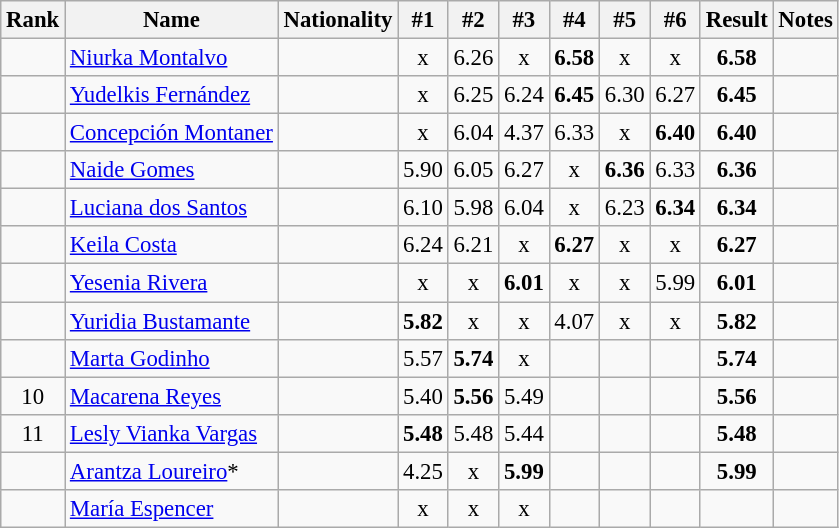<table class="wikitable sortable" style="text-align:center;font-size:95%">
<tr>
<th>Rank</th>
<th>Name</th>
<th>Nationality</th>
<th>#1</th>
<th>#2</th>
<th>#3</th>
<th>#4</th>
<th>#5</th>
<th>#6</th>
<th>Result</th>
<th>Notes</th>
</tr>
<tr>
<td></td>
<td align=left><a href='#'>Niurka Montalvo</a></td>
<td align=left></td>
<td>x</td>
<td>6.26</td>
<td>x</td>
<td><strong>6.58</strong></td>
<td>x</td>
<td>x</td>
<td><strong>6.58</strong></td>
<td></td>
</tr>
<tr>
<td></td>
<td align=left><a href='#'>Yudelkis Fernández</a></td>
<td align=left></td>
<td>x</td>
<td>6.25</td>
<td>6.24</td>
<td><strong>6.45</strong></td>
<td>6.30</td>
<td>6.27</td>
<td><strong>6.45</strong></td>
<td></td>
</tr>
<tr>
<td></td>
<td align=left><a href='#'>Concepción Montaner</a></td>
<td align=left></td>
<td>x</td>
<td>6.04</td>
<td>4.37</td>
<td>6.33</td>
<td>x</td>
<td><strong>6.40</strong></td>
<td><strong>6.40</strong></td>
<td></td>
</tr>
<tr>
<td></td>
<td align=left><a href='#'>Naide Gomes</a></td>
<td align=left></td>
<td>5.90</td>
<td>6.05</td>
<td>6.27</td>
<td>x</td>
<td><strong>6.36</strong></td>
<td>6.33</td>
<td><strong>6.36</strong></td>
<td></td>
</tr>
<tr>
<td></td>
<td align=left><a href='#'>Luciana dos Santos</a></td>
<td align=left></td>
<td>6.10</td>
<td>5.98</td>
<td>6.04</td>
<td>x</td>
<td>6.23</td>
<td><strong>6.34</strong></td>
<td><strong>6.34</strong></td>
<td></td>
</tr>
<tr>
<td></td>
<td align=left><a href='#'>Keila Costa</a></td>
<td align=left></td>
<td>6.24</td>
<td>6.21</td>
<td>x</td>
<td><strong>6.27</strong></td>
<td>x</td>
<td>x</td>
<td><strong>6.27</strong></td>
<td></td>
</tr>
<tr>
<td></td>
<td align=left><a href='#'>Yesenia Rivera</a></td>
<td align=left></td>
<td>x</td>
<td>x</td>
<td><strong>6.01</strong></td>
<td>x</td>
<td>x</td>
<td>5.99</td>
<td><strong>6.01</strong></td>
<td></td>
</tr>
<tr>
<td></td>
<td align=left><a href='#'>Yuridia Bustamante</a></td>
<td align=left></td>
<td><strong>5.82</strong></td>
<td>x</td>
<td>x</td>
<td>4.07</td>
<td>x</td>
<td>x</td>
<td><strong>5.82</strong></td>
<td></td>
</tr>
<tr>
<td></td>
<td align=left><a href='#'>Marta Godinho</a></td>
<td align=left></td>
<td>5.57</td>
<td><strong>5.74</strong></td>
<td>x</td>
<td></td>
<td></td>
<td></td>
<td><strong>5.74</strong></td>
<td></td>
</tr>
<tr>
<td>10</td>
<td align=left><a href='#'>Macarena Reyes</a></td>
<td align=left></td>
<td>5.40</td>
<td><strong>5.56</strong></td>
<td>5.49</td>
<td></td>
<td></td>
<td></td>
<td><strong>5.56</strong></td>
<td></td>
</tr>
<tr>
<td>11</td>
<td align=left><a href='#'>Lesly Vianka Vargas</a></td>
<td align=left></td>
<td><strong>5.48</strong></td>
<td>5.48</td>
<td>5.44</td>
<td></td>
<td></td>
<td></td>
<td><strong>5.48</strong></td>
<td></td>
</tr>
<tr>
<td></td>
<td align=left><a href='#'>Arantza Loureiro</a>*</td>
<td align=left></td>
<td>4.25</td>
<td>x</td>
<td><strong>5.99</strong></td>
<td></td>
<td></td>
<td></td>
<td><strong>5.99</strong></td>
<td></td>
</tr>
<tr>
<td></td>
<td align=left><a href='#'>María Espencer</a></td>
<td align=left></td>
<td>x</td>
<td>x</td>
<td>x</td>
<td></td>
<td></td>
<td></td>
<td><strong></strong></td>
<td></td>
</tr>
</table>
